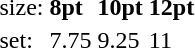<table style="margin-left:40px;">
<tr>
<td>size:</td>
<td><strong>8pt</strong></td>
<td><strong>10pt</strong></td>
<td><strong>12pt</strong></td>
</tr>
<tr>
<td>set:</td>
<td>7.75</td>
<td>9.25</td>
<td>11</td>
</tr>
</table>
